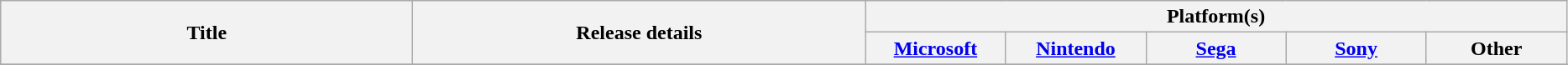<table class="wikitable plainrowheaders" style="text-align: center;">
<tr>
<th scope="col" rowspan="2" style="width: 20em;">Title</th>
<th scope="col" rowspan="2" style="width: 22em;">Release details</th>
<th scope="col" colspan="5">Platform(s)</th>
</tr>
<tr>
<th scope="col" style="width: 6.5em;"><a href='#'>Microsoft</a></th>
<th scope="col" style="width: 6.5em;"><a href='#'>Nintendo</a></th>
<th scope="col" style="width: 6.5em;"><a href='#'>Sega</a></th>
<th scope="col" style="width: 6.5em;"><a href='#'>Sony</a></th>
<th scope="col" style="width: 6.5em;">Other</th>
</tr>
<tr>
</tr>
</table>
